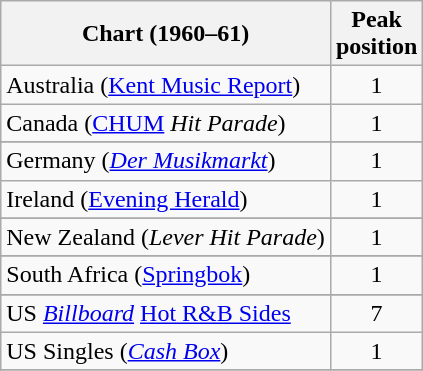<table class="wikitable sortable">
<tr>
<th scope="col">Chart (1960–61)</th>
<th scope="col">Peak<br>position</th>
</tr>
<tr>
<td>Australia (<a href='#'>Kent Music Report</a>)</td>
<td align="center">1</td>
</tr>
<tr>
<td>Canada (<a href='#'>CHUM</a> <em>Hit Parade</em>)</td>
<td style="text-align:center;">1</td>
</tr>
<tr>
</tr>
<tr>
<td>Germany (<a href='#'><em>Der Musikmarkt</em></a>)</td>
<td align="center">1</td>
</tr>
<tr>
<td>Ireland (<a href='#'>Evening Herald</a>)</td>
<td align="center">1</td>
</tr>
<tr>
</tr>
<tr>
<td>New Zealand (<em>Lever Hit Parade</em>)</td>
<td style="text-align:center;">1</td>
</tr>
<tr>
</tr>
<tr>
<td>South Africa (<a href='#'>Springbok</a>)</td>
<td align="center">1</td>
</tr>
<tr>
</tr>
<tr>
</tr>
<tr>
<td>US <em><a href='#'>Billboard</a></em> <a href='#'>Hot R&B Sides</a></td>
<td align="center">7</td>
</tr>
<tr>
<td>US Singles (<em><a href='#'>Cash Box</a></em>)</td>
<td align="center">1</td>
</tr>
<tr>
</tr>
</table>
